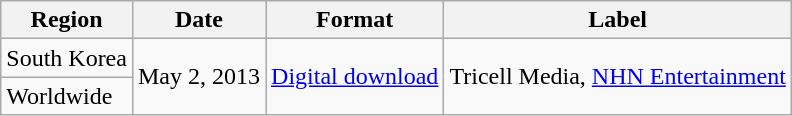<table class="wikitable">
<tr>
<th>Region</th>
<th>Date</th>
<th>Format</th>
<th>Label</th>
</tr>
<tr>
<td>South Korea</td>
<td rowspan="2">May 2, 2013</td>
<td rowspan="2"><a href='#'>Digital download</a></td>
<td rowspan="2">Tricell Media, <a href='#'>NHN Entertainment</a></td>
</tr>
<tr>
<td>Worldwide</td>
</tr>
</table>
